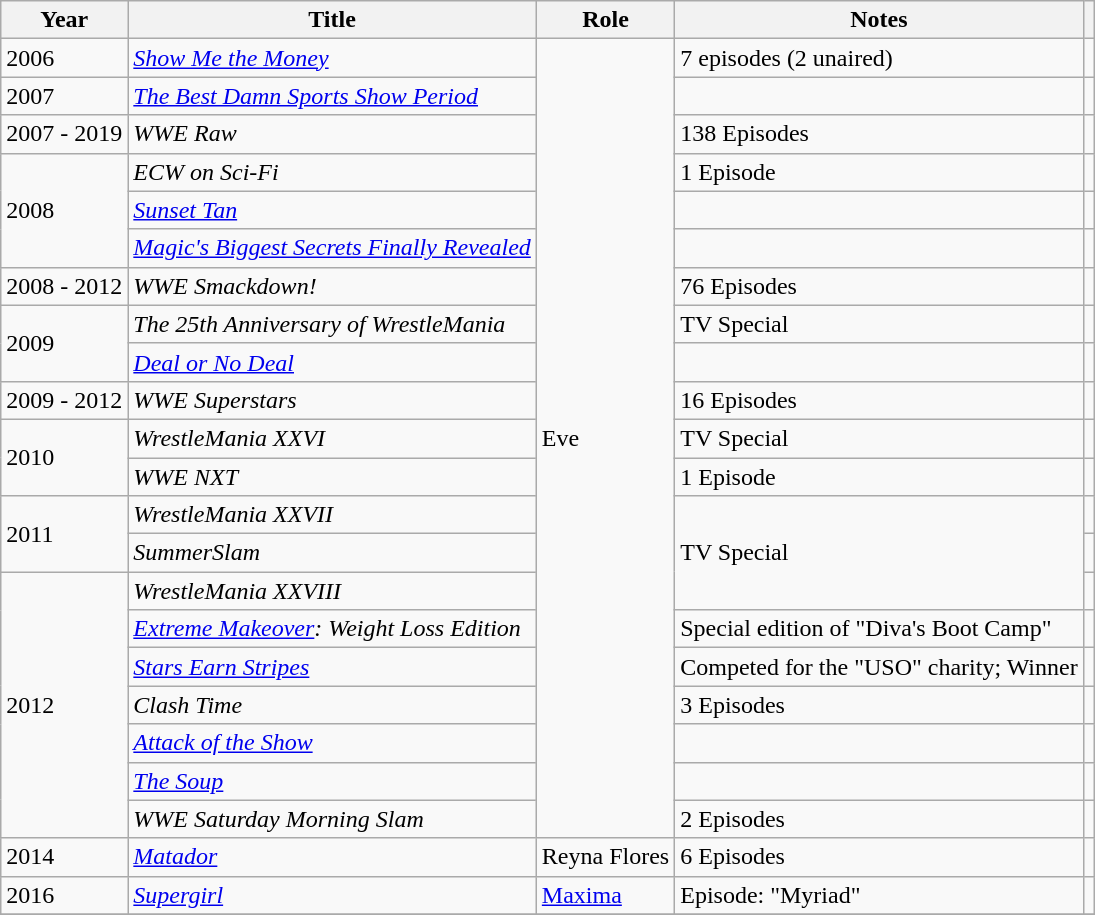<table class="wikitable sortable">
<tr>
<th>Year</th>
<th>Title</th>
<th>Role</th>
<th class="unsortable">Notes</th>
<th class="unsortable"></th>
</tr>
<tr>
<td>2006</td>
<td><em><a href='#'>Show Me the Money</a></em></td>
<td rowspan="21">Eve</td>
<td>7 episodes (2 unaired)</td>
<td></td>
</tr>
<tr>
<td>2007</td>
<td><em><a href='#'>The Best Damn Sports Show Period</a></em></td>
<td></td>
<td></td>
</tr>
<tr>
<td>2007 - 2019</td>
<td><em>WWE Raw</em></td>
<td>138 Episodes</td>
<td></td>
</tr>
<tr>
<td rowspan="3">2008</td>
<td><em>ECW on Sci-Fi</em></td>
<td>1 Episode</td>
<td></td>
</tr>
<tr>
<td><em><a href='#'>Sunset Tan</a></em></td>
<td></td>
<td></td>
</tr>
<tr>
<td><em><a href='#'>Magic's Biggest Secrets Finally Revealed</a></em></td>
<td></td>
<td></td>
</tr>
<tr>
<td>2008 - 2012</td>
<td><em>WWE Smackdown!</em></td>
<td>76 Episodes</td>
<td></td>
</tr>
<tr>
<td rowspan="2">2009</td>
<td><em>The 25th Anniversary of WrestleMania</em></td>
<td>TV Special</td>
<td></td>
</tr>
<tr>
<td><em><a href='#'>Deal or No Deal</a></em></td>
<td></td>
<td></td>
</tr>
<tr>
<td>2009 - 2012</td>
<td><em>WWE Superstars</em></td>
<td>16 Episodes</td>
<td></td>
</tr>
<tr>
<td rowspan="2">2010</td>
<td><em>WrestleMania XXVI</em></td>
<td>TV Special</td>
<td></td>
</tr>
<tr>
<td><em>WWE NXT</em></td>
<td>1 Episode</td>
<td></td>
</tr>
<tr>
<td rowspan="2">2011</td>
<td><em>WrestleMania XXVII</em></td>
<td rowspan="3">TV Special</td>
<td></td>
</tr>
<tr>
<td><em>SummerSlam</em></td>
<td></td>
</tr>
<tr>
<td rowspan="7">2012</td>
<td><em>WrestleMania XXVIII</em></td>
<td></td>
</tr>
<tr>
<td><em><a href='#'>Extreme Makeover</a>: Weight Loss Edition</em></td>
<td>Special edition of "Diva's Boot Camp"</td>
<td></td>
</tr>
<tr>
<td><em><a href='#'>Stars Earn Stripes</a></em></td>
<td>Competed for the "USO" charity; Winner</td>
<td></td>
</tr>
<tr>
<td><em>Clash Time</em></td>
<td>3 Episodes</td>
<td></td>
</tr>
<tr>
<td><em><a href='#'>Attack of the Show</a></em></td>
<td></td>
<td></td>
</tr>
<tr>
<td><em><a href='#'>The Soup</a></em></td>
<td></td>
<td></td>
</tr>
<tr>
<td><em>WWE Saturday Morning Slam</em></td>
<td>2 Episodes</td>
<td></td>
</tr>
<tr>
<td>2014</td>
<td><em><a href='#'>Matador</a></em></td>
<td>Reyna Flores</td>
<td>6 Episodes</td>
<td></td>
</tr>
<tr>
<td>2016</td>
<td><em><a href='#'>Supergirl</a></em></td>
<td><a href='#'>Maxima</a></td>
<td>Episode: "Myriad"</td>
<td></td>
</tr>
<tr>
</tr>
</table>
